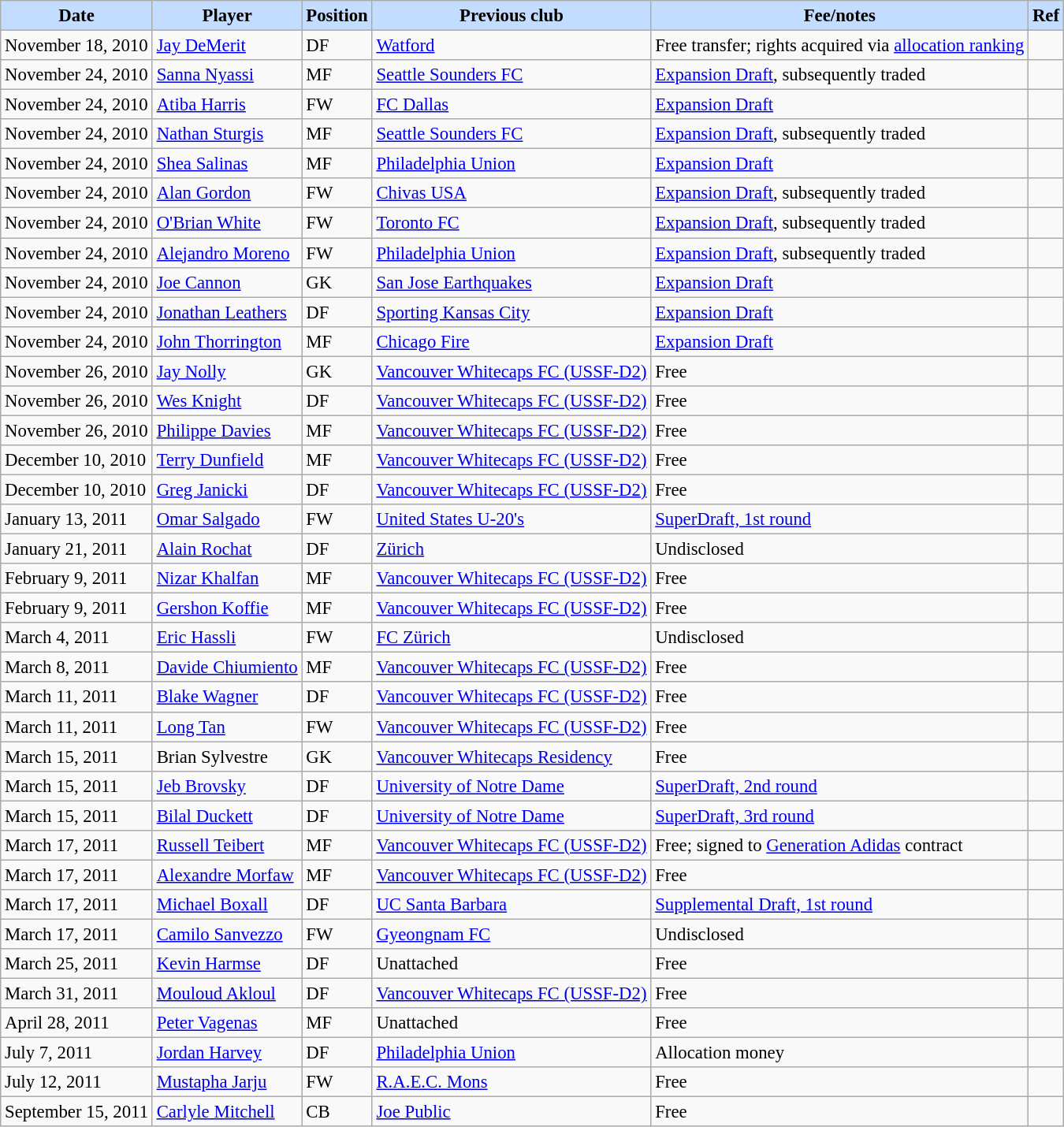<table class="wikitable" style="text-align:left; font-size:95%;">
<tr>
<th style="background:#c2ddff;">Date</th>
<th style="background:#c2ddff;">Player</th>
<th style="background:#c2ddff;">Position</th>
<th style="background:#c2ddff;">Previous club</th>
<th style="background:#c2ddff;">Fee/notes</th>
<th style="background:#c2ddff;">Ref</th>
</tr>
<tr>
<td>November 18, 2010</td>
<td> <a href='#'>Jay DeMerit</a></td>
<td>DF</td>
<td> <a href='#'>Watford</a></td>
<td>Free transfer; rights acquired via <a href='#'>allocation ranking</a></td>
<td></td>
</tr>
<tr>
<td>November 24, 2010</td>
<td> <a href='#'>Sanna Nyassi</a></td>
<td>MF</td>
<td> <a href='#'>Seattle Sounders FC</a></td>
<td><a href='#'>Expansion Draft</a>, subsequently traded</td>
<td></td>
</tr>
<tr>
<td>November 24, 2010</td>
<td> <a href='#'>Atiba Harris</a></td>
<td>FW</td>
<td> <a href='#'>FC Dallas</a></td>
<td><a href='#'>Expansion Draft</a></td>
<td></td>
</tr>
<tr>
<td>November 24, 2010</td>
<td> <a href='#'>Nathan Sturgis</a></td>
<td>MF</td>
<td> <a href='#'>Seattle Sounders FC</a></td>
<td><a href='#'>Expansion Draft</a>, subsequently traded</td>
<td></td>
</tr>
<tr>
<td>November 24, 2010</td>
<td> <a href='#'>Shea Salinas</a></td>
<td>MF</td>
<td> <a href='#'>Philadelphia Union</a></td>
<td><a href='#'>Expansion Draft</a></td>
<td></td>
</tr>
<tr>
<td>November 24, 2010</td>
<td> <a href='#'>Alan Gordon</a></td>
<td>FW</td>
<td> <a href='#'>Chivas USA</a></td>
<td><a href='#'>Expansion Draft</a>, subsequently traded</td>
<td></td>
</tr>
<tr>
<td>November 24, 2010</td>
<td> <a href='#'>O'Brian White</a></td>
<td>FW</td>
<td> <a href='#'>Toronto FC</a></td>
<td><a href='#'>Expansion Draft</a>, subsequently traded</td>
<td></td>
</tr>
<tr>
<td>November 24, 2010</td>
<td> <a href='#'>Alejandro Moreno</a></td>
<td>FW</td>
<td> <a href='#'>Philadelphia Union</a></td>
<td><a href='#'>Expansion Draft</a>, subsequently traded</td>
<td></td>
</tr>
<tr>
<td>November 24, 2010</td>
<td> <a href='#'>Joe Cannon</a></td>
<td>GK</td>
<td> <a href='#'>San Jose Earthquakes</a></td>
<td><a href='#'>Expansion Draft</a></td>
<td></td>
</tr>
<tr>
<td>November 24, 2010</td>
<td> <a href='#'>Jonathan Leathers</a></td>
<td>DF</td>
<td> <a href='#'>Sporting Kansas City</a></td>
<td><a href='#'>Expansion Draft</a></td>
<td></td>
</tr>
<tr>
<td>November 24, 2010</td>
<td> <a href='#'>John Thorrington</a></td>
<td>MF</td>
<td> <a href='#'>Chicago Fire</a></td>
<td><a href='#'>Expansion Draft</a></td>
<td></td>
</tr>
<tr>
<td>November 26, 2010</td>
<td> <a href='#'>Jay Nolly</a></td>
<td>GK</td>
<td> <a href='#'>Vancouver Whitecaps FC (USSF-D2)</a></td>
<td>Free</td>
<td></td>
</tr>
<tr>
<td>November 26, 2010</td>
<td> <a href='#'>Wes Knight</a></td>
<td>DF</td>
<td> <a href='#'>Vancouver Whitecaps FC (USSF-D2)</a></td>
<td>Free</td>
<td></td>
</tr>
<tr>
<td>November 26, 2010</td>
<td> <a href='#'>Philippe Davies</a></td>
<td>MF</td>
<td> <a href='#'>Vancouver Whitecaps FC (USSF-D2)</a></td>
<td>Free</td>
<td></td>
</tr>
<tr>
<td>December 10, 2010</td>
<td> <a href='#'>Terry Dunfield</a></td>
<td>MF</td>
<td> <a href='#'>Vancouver Whitecaps FC (USSF-D2)</a></td>
<td>Free</td>
<td></td>
</tr>
<tr>
<td>December 10, 2010</td>
<td> <a href='#'>Greg Janicki</a></td>
<td>DF</td>
<td> <a href='#'>Vancouver Whitecaps FC (USSF-D2)</a></td>
<td>Free</td>
<td></td>
</tr>
<tr>
<td>January 13, 2011</td>
<td> <a href='#'>Omar Salgado</a></td>
<td>FW</td>
<td> <a href='#'>United States U-20's</a></td>
<td><a href='#'>SuperDraft, 1st round</a></td>
<td></td>
</tr>
<tr>
<td>January 21, 2011</td>
<td> <a href='#'>Alain Rochat</a></td>
<td>DF</td>
<td> <a href='#'>Zürich</a></td>
<td>Undisclosed</td>
<td></td>
</tr>
<tr>
<td>February 9, 2011</td>
<td> <a href='#'>Nizar Khalfan</a></td>
<td>MF</td>
<td> <a href='#'>Vancouver Whitecaps FC (USSF-D2)</a></td>
<td>Free</td>
<td></td>
</tr>
<tr>
<td>February 9, 2011</td>
<td> <a href='#'>Gershon Koffie</a></td>
<td>MF</td>
<td> <a href='#'>Vancouver Whitecaps FC (USSF-D2)</a></td>
<td>Free</td>
<td></td>
</tr>
<tr>
<td>March 4, 2011</td>
<td> <a href='#'>Eric Hassli</a></td>
<td>FW</td>
<td> <a href='#'>FC Zürich</a></td>
<td>Undisclosed</td>
<td></td>
</tr>
<tr>
<td>March 8, 2011</td>
<td> <a href='#'>Davide Chiumiento</a></td>
<td>MF</td>
<td> <a href='#'>Vancouver Whitecaps FC (USSF-D2)</a></td>
<td>Free</td>
<td></td>
</tr>
<tr>
<td>March 11, 2011</td>
<td> <a href='#'>Blake Wagner</a></td>
<td>DF</td>
<td> <a href='#'>Vancouver Whitecaps FC (USSF-D2)</a></td>
<td>Free</td>
<td></td>
</tr>
<tr>
<td>March 11, 2011</td>
<td> <a href='#'>Long Tan</a></td>
<td>FW</td>
<td> <a href='#'>Vancouver Whitecaps FC (USSF-D2)</a></td>
<td>Free</td>
<td></td>
</tr>
<tr>
<td>March 15, 2011</td>
<td> Brian Sylvestre</td>
<td>GK</td>
<td> <a href='#'>Vancouver Whitecaps Residency</a></td>
<td>Free</td>
<td></td>
</tr>
<tr>
<td>March 15, 2011</td>
<td> <a href='#'>Jeb Brovsky</a></td>
<td>DF</td>
<td> <a href='#'>University of Notre Dame</a></td>
<td><a href='#'>SuperDraft, 2nd round</a></td>
<td></td>
</tr>
<tr>
<td>March 15, 2011</td>
<td> <a href='#'>Bilal Duckett</a></td>
<td>DF</td>
<td> <a href='#'>University of Notre Dame</a></td>
<td><a href='#'>SuperDraft, 3rd round</a></td>
<td></td>
</tr>
<tr>
<td>March 17, 2011</td>
<td> <a href='#'>Russell Teibert</a></td>
<td>MF</td>
<td> <a href='#'>Vancouver Whitecaps FC (USSF-D2)</a></td>
<td>Free; signed to <a href='#'>Generation Adidas</a> contract</td>
<td></td>
</tr>
<tr>
<td>March 17, 2011</td>
<td> <a href='#'>Alexandre Morfaw</a></td>
<td>MF</td>
<td> <a href='#'>Vancouver Whitecaps FC (USSF-D2)</a></td>
<td>Free</td>
<td></td>
</tr>
<tr>
<td>March 17, 2011</td>
<td> <a href='#'>Michael Boxall</a></td>
<td>DF</td>
<td> <a href='#'>UC Santa Barbara</a></td>
<td><a href='#'>Supplemental Draft, 1st round</a></td>
<td></td>
</tr>
<tr>
<td>March 17, 2011</td>
<td> <a href='#'>Camilo Sanvezzo</a></td>
<td>FW</td>
<td> <a href='#'>Gyeongnam FC</a></td>
<td>Undisclosed</td>
<td></td>
</tr>
<tr>
<td>March 25, 2011</td>
<td> <a href='#'>Kevin Harmse</a></td>
<td>DF</td>
<td>Unattached</td>
<td>Free</td>
<td></td>
</tr>
<tr>
<td>March 31, 2011</td>
<td> <a href='#'>Mouloud Akloul</a></td>
<td>DF</td>
<td> <a href='#'>Vancouver Whitecaps FC (USSF-D2)</a></td>
<td>Free</td>
<td></td>
</tr>
<tr>
<td>April 28, 2011</td>
<td> <a href='#'>Peter Vagenas</a></td>
<td>MF</td>
<td>Unattached</td>
<td>Free</td>
<td></td>
</tr>
<tr>
<td>July 7, 2011</td>
<td> <a href='#'>Jordan Harvey</a></td>
<td>DF</td>
<td> <a href='#'>Philadelphia Union</a></td>
<td>Allocation money</td>
<td></td>
</tr>
<tr>
<td>July 12, 2011</td>
<td> <a href='#'>Mustapha Jarju</a></td>
<td>FW</td>
<td> <a href='#'>R.A.E.C. Mons</a></td>
<td>Free</td>
<td></td>
</tr>
<tr>
<td>September 15, 2011</td>
<td> <a href='#'>Carlyle Mitchell</a></td>
<td>CB</td>
<td> <a href='#'>Joe Public</a></td>
<td>Free</td>
<td></td>
</tr>
</table>
